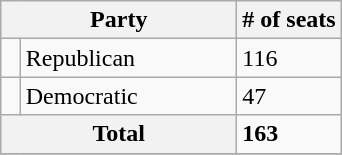<table class="wikitable sortable">
<tr>
<th colspan="2" style="width:150px;">Party</th>
<th># of seats</th>
</tr>
<tr>
<td></td>
<td>Republican</td>
<td>116</td>
</tr>
<tr>
<td></td>
<td>Democratic</td>
<td>47</td>
</tr>
<tr>
<th colspan=2>Total</th>
<td><strong>163</strong></td>
</tr>
<tr>
</tr>
</table>
